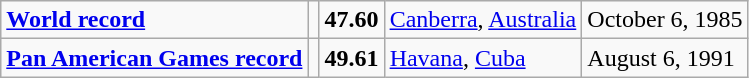<table class="wikitable">
<tr>
<td><strong><a href='#'>World record</a></strong></td>
<td></td>
<td><strong>47.60</strong></td>
<td><a href='#'>Canberra</a>, <a href='#'>Australia</a></td>
<td>October 6, 1985</td>
</tr>
<tr>
<td><strong><a href='#'>Pan American Games record</a></strong></td>
<td></td>
<td><strong>49.61</strong></td>
<td><a href='#'>Havana</a>, <a href='#'>Cuba</a></td>
<td>August 6, 1991</td>
</tr>
</table>
